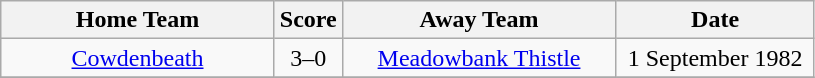<table class="wikitable" style="text-align:center;">
<tr>
<th width=175>Home Team</th>
<th width=20>Score</th>
<th width=175>Away Team</th>
<th width= 125>Date</th>
</tr>
<tr>
<td><a href='#'>Cowdenbeath</a></td>
<td>3–0</td>
<td><a href='#'>Meadowbank Thistle</a></td>
<td>1 September 1982</td>
</tr>
<tr>
</tr>
</table>
